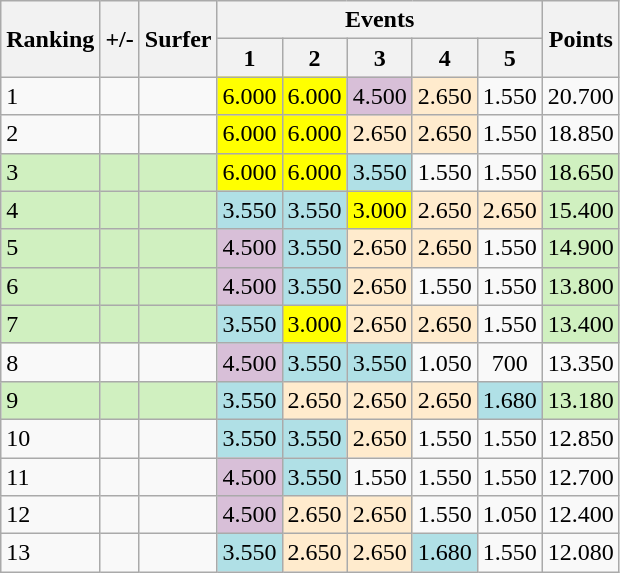<table class="wikitable" style="text-align: center;">
<tr>
<th rowspan="2">Ranking</th>
<th rowspan="2">+/-</th>
<th rowspan="2">Surfer</th>
<th colspan="5">Events</th>
<th rowspan="2">Points</th>
</tr>
<tr>
<th>1</th>
<th>2</th>
<th>3</th>
<th>4</th>
<th>5</th>
</tr>
<tr>
<td align=left>1</td>
<td></td>
<td align=left></td>
<td style="background:yellow;"><span>6.000</span></td>
<td style="background:yellow;"><span>6.000</span></td>
<td style="background:thistle;"><span>4.500</span></td>
<td style="background:#ffebcd;"><span>2.650</span></td>
<td><span>1.550</span></td>
<td>20.700</td>
</tr>
<tr>
<td align=left>2</td>
<td></td>
<td align=left></td>
<td style="background:yellow;"><span>6.000</span></td>
<td style="background:yellow;"><span>6.000</span></td>
<td style="background:#ffebcd;"><span>2.650</span></td>
<td style="background:#ffebcd;"><span>2.650</span></td>
<td><span>1.550</span></td>
<td>18.850</td>
</tr>
<tr>
<td style="text-align:left; background:#d0f0c0;">3</td>
<td style="background:#d0f0c0;"></td>
<td style="text-align:left; background:#d0f0c0;"></td>
<td style="background:yellow;"><span>6.000</span></td>
<td style="background:yellow;"><span>6.000</span></td>
<td style="background:#b0e0e6;"><span>3.550</span></td>
<td><span>1.550</span></td>
<td><span>1.550</span></td>
<td style="background:#d0f0c0;">18.650</td>
</tr>
<tr>
<td style="text-align:left; background:#d0f0c0;">4</td>
<td style="background:#d0f0c0;"></td>
<td style="text-align:left; background:#d0f0c0;"></td>
<td style="background:#b0e0e6;"><span>3.550</span></td>
<td style="background:#b0e0e6;"><span>3.550</span></td>
<td style="background:yellow;"><span>3.000</span></td>
<td style="background:#ffebcd;"><span>2.650</span></td>
<td style="background:#ffebcd;"><span>2.650</span></td>
<td style="background:#d0f0c0;">15.400</td>
</tr>
<tr>
<td style="text-align:left; background:#d0f0c0;">5</td>
<td style="background:#d0f0c0;"></td>
<td style="text-align:left; background:#d0f0c0;"></td>
<td style="background:thistle;"><span>4.500</span></td>
<td style="background:#b0e0e6;"><span>3.550</span></td>
<td style="background:#ffebcd;"><span>2.650</span></td>
<td style="background:#ffebcd;"><span>2.650</span></td>
<td><span>1.550</span></td>
<td style="background:#d0f0c0;">14.900</td>
</tr>
<tr>
<td style="text-align:left; background:#d0f0c0;">6</td>
<td style="background:#d0f0c0;"></td>
<td style="text-align:left; background:#d0f0c0;"></td>
<td style="background:thistle;"><span>4.500</span></td>
<td style="background:#b0e0e6;"><span>3.550</span></td>
<td style="background:#ffebcd;"><span>2.650</span></td>
<td><span>1.550</span></td>
<td><span>1.550</span></td>
<td style="background:#d0f0c0;">13.800</td>
</tr>
<tr>
<td style="text-align:left; background:#d0f0c0;">7</td>
<td style="background:#d0f0c0;"></td>
<td style="text-align:left; background:#d0f0c0;"></td>
<td style="background:#b0e0e6;"><span>3.550</span></td>
<td style="background:yellow;"><span>3.000</span></td>
<td style="background:#ffebcd;"><span>2.650</span></td>
<td style="background:#ffebcd;"><span>2.650</span></td>
<td><span>1.550</span></td>
<td style="background:#d0f0c0;">13.400</td>
</tr>
<tr>
<td align=left>8</td>
<td></td>
<td align=left></td>
<td style="background:thistle;"><span>4.500</span></td>
<td style="background:#b0e0e6;"><span>3.550</span></td>
<td style="background:#b0e0e6;"><span>3.550</span></td>
<td><span>1.050</span></td>
<td><span>700</span></td>
<td>13.350</td>
</tr>
<tr>
<td style="text-align:left; background:#d0f0c0;">9</td>
<td style="background:#d0f0c0;"></td>
<td style="text-align:left; background:#d0f0c0;"></td>
<td style="background:#b0e0e6;"><span>3.550</span></td>
<td style="background:#ffebcd;"><span>2.650</span></td>
<td style="background:#ffebcd;"><span>2.650</span></td>
<td style="background:#ffebcd;"><span>2.650</span></td>
<td style="background:#b0e0e6;"><span>1.680</span></td>
<td style="background:#d0f0c0;">13.180</td>
</tr>
<tr>
<td align=left>10</td>
<td></td>
<td align=left></td>
<td style="background:#b0e0e6;"><span>3.550</span></td>
<td style="background:#b0e0e6;"><span>3.550</span></td>
<td style="background:#ffebcd;"><span>2.650</span></td>
<td><span>1.550</span></td>
<td><span>1.550</span></td>
<td>12.850</td>
</tr>
<tr>
<td align=left>11</td>
<td></td>
<td align=left></td>
<td style="background:thistle;"><span>4.500</span></td>
<td style="background:#b0e0e6;"><span>3.550</span></td>
<td><span>1.550</span></td>
<td><span>1.550</span></td>
<td><span>1.550</span></td>
<td>12.700</td>
</tr>
<tr>
<td align=left>12</td>
<td></td>
<td align=left></td>
<td style="background:thistle;"><span>4.500</span></td>
<td style="background:#ffebcd;"><span>2.650</span></td>
<td style="background:#ffebcd;"><span>2.650</span></td>
<td><span>1.550</span></td>
<td><span>1.050</span></td>
<td>12.400</td>
</tr>
<tr>
<td align=left>13</td>
<td></td>
<td align=left></td>
<td style="background:#b0e0e6;"><span>3.550</span></td>
<td style="background:#ffebcd;"><span>2.650</span></td>
<td style="background:#ffebcd;"><span>2.650</span></td>
<td style="background:#b0e0e6;"><span>1.680</span></td>
<td><span>1.550</span></td>
<td>12.080</td>
</tr>
</table>
